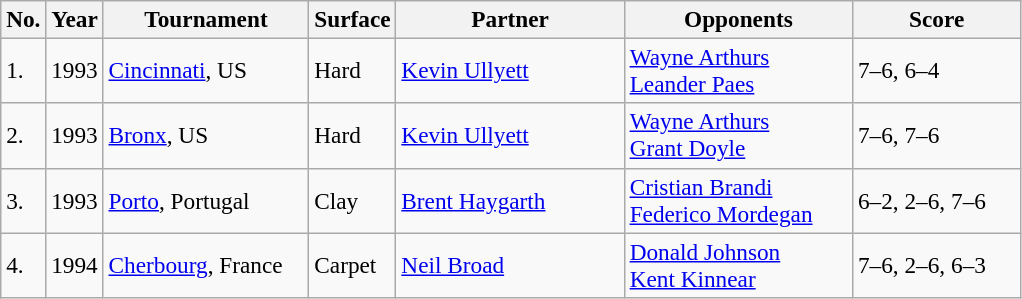<table class="sortable wikitable" style=font-size:97%>
<tr>
<th style="width:20px">No.</th>
<th style="width:30px">Year</th>
<th style="width:130px">Tournament</th>
<th style="width:50px">Surface</th>
<th style="width:145px">Partner</th>
<th style="width:145px">Opponents</th>
<th style="width:105px" class="unsortable">Score</th>
</tr>
<tr>
<td>1.</td>
<td>1993</td>
<td><a href='#'>Cincinnati</a>, US</td>
<td>Hard</td>
<td> <a href='#'>Kevin Ullyett</a></td>
<td> <a href='#'>Wayne Arthurs</a><br> <a href='#'>Leander Paes</a></td>
<td>7–6, 6–4</td>
</tr>
<tr>
<td>2.</td>
<td>1993</td>
<td><a href='#'>Bronx</a>, US</td>
<td>Hard</td>
<td> <a href='#'>Kevin Ullyett</a></td>
<td> <a href='#'>Wayne Arthurs</a><br> <a href='#'>Grant Doyle</a></td>
<td>7–6, 7–6</td>
</tr>
<tr>
<td>3.</td>
<td>1993</td>
<td><a href='#'>Porto</a>, Portugal</td>
<td>Clay</td>
<td> <a href='#'>Brent Haygarth</a></td>
<td> <a href='#'>Cristian Brandi</a><br> <a href='#'>Federico Mordegan</a></td>
<td>6–2, 2–6, 7–6</td>
</tr>
<tr>
<td>4.</td>
<td>1994</td>
<td><a href='#'>Cherbourg</a>, France</td>
<td>Carpet</td>
<td> <a href='#'>Neil Broad</a></td>
<td> <a href='#'>Donald Johnson</a><br> <a href='#'>Kent Kinnear</a></td>
<td>7–6, 2–6, 6–3</td>
</tr>
</table>
